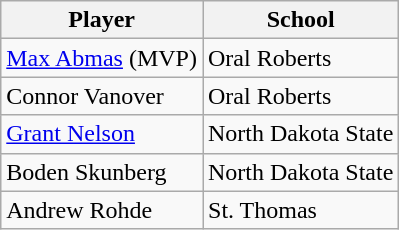<table class="wikitable">
<tr>
<th>Player</th>
<th>School</th>
</tr>
<tr>
<td><a href='#'>Max Abmas</a> (MVP)</td>
<td>Oral Roberts</td>
</tr>
<tr>
<td>Connor Vanover</td>
<td>Oral Roberts</td>
</tr>
<tr>
<td><a href='#'>Grant Nelson</a></td>
<td>North Dakota State</td>
</tr>
<tr>
<td>Boden Skunberg</td>
<td>North Dakota State</td>
</tr>
<tr>
<td>Andrew Rohde</td>
<td>St. Thomas</td>
</tr>
</table>
